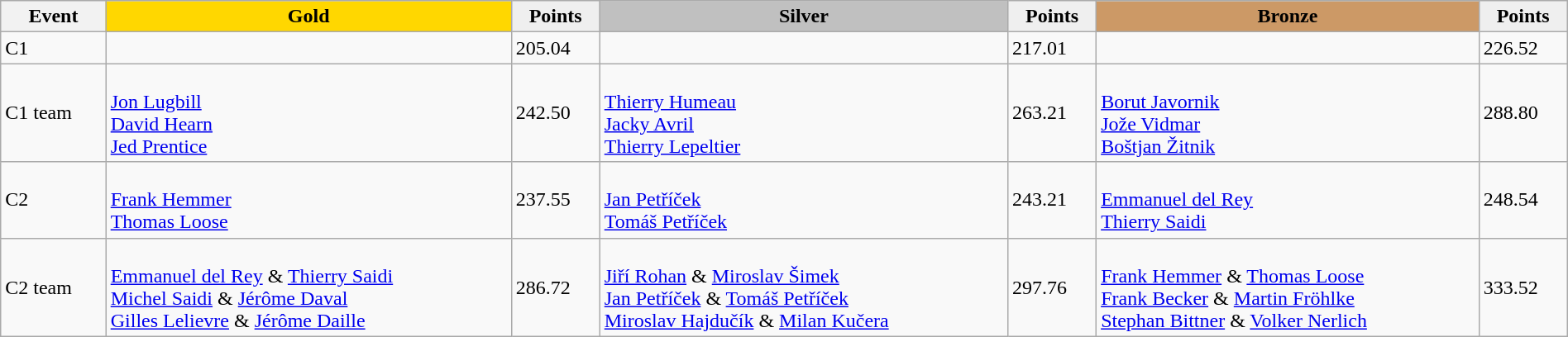<table class="wikitable" width=100%>
<tr>
<th>Event</th>
<td align=center bgcolor="gold"><strong>Gold</strong></td>
<td align=center bgcolor="EFEFEF"><strong>Points</strong></td>
<td align=center bgcolor="silver"><strong>Silver</strong></td>
<td align=center bgcolor="EFEFEF"><strong>Points</strong></td>
<td align=center bgcolor="CC9966"><strong>Bronze</strong></td>
<td align=center bgcolor="EFEFEF"><strong>Points</strong></td>
</tr>
<tr>
<td>C1</td>
<td></td>
<td>205.04</td>
<td></td>
<td>217.01</td>
<td></td>
<td>226.52</td>
</tr>
<tr>
<td>C1 team</td>
<td><br><a href='#'>Jon Lugbill</a><br><a href='#'>David Hearn</a><br><a href='#'>Jed Prentice</a></td>
<td>242.50</td>
<td><br><a href='#'>Thierry Humeau</a><br><a href='#'>Jacky Avril</a><br><a href='#'>Thierry Lepeltier</a></td>
<td>263.21</td>
<td><br><a href='#'>Borut Javornik</a><br><a href='#'>Jože Vidmar</a><br><a href='#'>Boštjan Žitnik</a></td>
<td>288.80</td>
</tr>
<tr>
<td>C2</td>
<td><br><a href='#'>Frank Hemmer</a><br><a href='#'>Thomas Loose</a></td>
<td>237.55</td>
<td><br><a href='#'>Jan Petříček</a><br><a href='#'>Tomáš Petříček</a></td>
<td>243.21</td>
<td><br><a href='#'>Emmanuel del Rey</a><br><a href='#'>Thierry Saidi</a></td>
<td>248.54</td>
</tr>
<tr>
<td>C2 team</td>
<td><br><a href='#'>Emmanuel del Rey</a> & <a href='#'>Thierry Saidi</a><br><a href='#'>Michel Saidi</a> & <a href='#'>Jérôme Daval</a><br><a href='#'>Gilles Lelievre</a> & <a href='#'>Jérôme Daille</a></td>
<td>286.72</td>
<td><br><a href='#'>Jiří Rohan</a> & <a href='#'>Miroslav Šimek</a><br><a href='#'>Jan Petříček</a> & <a href='#'>Tomáš Petříček</a><br><a href='#'>Miroslav Hajdučík</a> & <a href='#'>Milan Kučera</a></td>
<td>297.76</td>
<td><br><a href='#'>Frank Hemmer</a> & <a href='#'>Thomas Loose</a><br><a href='#'>Frank Becker</a> & <a href='#'>Martin Fröhlke</a><br><a href='#'>Stephan Bittner</a> & <a href='#'>Volker Nerlich</a></td>
<td>333.52</td>
</tr>
</table>
